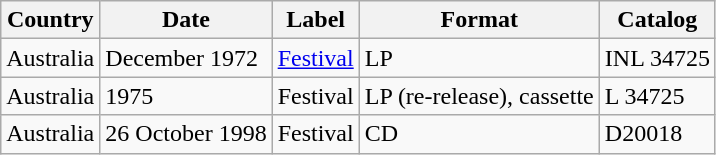<table class="wikitable">
<tr>
<th>Country</th>
<th>Date</th>
<th>Label</th>
<th>Format</th>
<th>Catalog</th>
</tr>
<tr>
<td>Australia</td>
<td>December 1972</td>
<td><a href='#'>Festival</a></td>
<td>LP</td>
<td>INL 34725</td>
</tr>
<tr>
<td>Australia</td>
<td>1975</td>
<td>Festival</td>
<td>LP (re-release), cassette</td>
<td>L 34725</td>
</tr>
<tr>
<td>Australia</td>
<td>26 October 1998</td>
<td>Festival</td>
<td>CD</td>
<td>D20018</td>
</tr>
</table>
